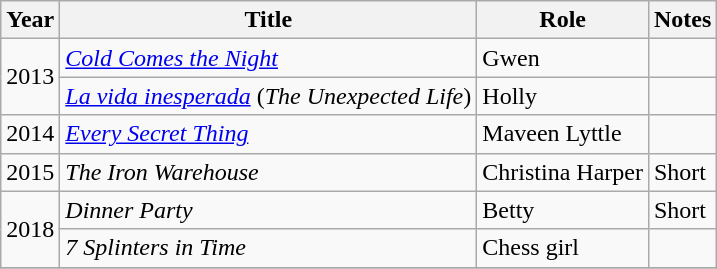<table class="wikitable sortable">
<tr>
<th>Year</th>
<th>Title</th>
<th>Role</th>
<th>Notes</th>
</tr>
<tr>
<td rowspan="2">2013</td>
<td><em><a href='#'>Cold Comes the Night</a></em></td>
<td>Gwen</td>
<td></td>
</tr>
<tr>
<td><em><a href='#'>La vida inesperada</a></em> (<em>The Unexpected Life</em>)</td>
<td>Holly</td>
<td></td>
</tr>
<tr>
<td>2014</td>
<td><em><a href='#'>Every Secret Thing</a></em></td>
<td>Maveen Lyttle</td>
<td></td>
</tr>
<tr>
<td>2015</td>
<td><em>The Iron Warehouse</em></td>
<td>Christina Harper</td>
<td>Short</td>
</tr>
<tr>
<td rowspan="2">2018</td>
<td><em>Dinner Party</em></td>
<td>Betty</td>
<td>Short</td>
</tr>
<tr>
<td><em>7 Splinters in Time</em></td>
<td>Chess girl</td>
<td></td>
</tr>
<tr>
</tr>
</table>
